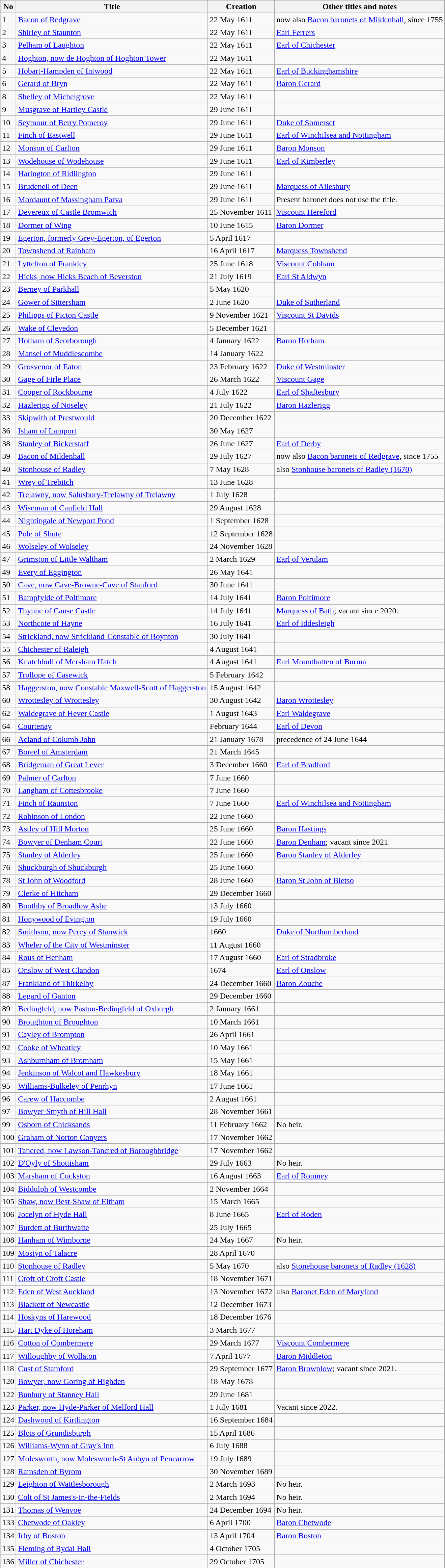<table class="wikitable sortable">
<tr>
<th>No</th>
<th>Title</th>
<th>Creation</th>
<th>Other titles and notes</th>
</tr>
<tr>
<td>1</td>
<td><a href='#'>Bacon of Redgrave</a></td>
<td>22 May 1611</td>
<td>now also <a href='#'>Bacon baronets of Mildenhall</a>, since 1755</td>
</tr>
<tr>
<td>2</td>
<td><a href='#'>Shirley of Staunton</a></td>
<td>22 May 1611</td>
<td><a href='#'>Earl Ferrers</a></td>
</tr>
<tr>
<td>3</td>
<td><a href='#'>Pelham of Laughton</a></td>
<td>22 May 1611</td>
<td><a href='#'>Earl of Chichester</a></td>
</tr>
<tr>
<td>4</td>
<td><a href='#'>Hoghton, now de Hoghton of Hoghton Tower</a></td>
<td>22 May 1611</td>
<td></td>
</tr>
<tr>
<td>5</td>
<td><a href='#'>Hobart-Hampden of Intwood</a></td>
<td>22 May 1611</td>
<td><a href='#'>Earl of Buckinghamshire</a></td>
</tr>
<tr>
<td>6</td>
<td><a href='#'>Gerard of Bryn</a></td>
<td>22 May 1611</td>
<td><a href='#'>Baron Gerard</a></td>
</tr>
<tr>
<td>8</td>
<td><a href='#'>Shelley of Michelgrove</a></td>
<td>22 May 1611</td>
<td></td>
</tr>
<tr>
<td>9</td>
<td><a href='#'>Musgrave of Hartley Castle</a></td>
<td>29 June 1611</td>
<td></td>
</tr>
<tr>
<td>10</td>
<td><a href='#'>Seymour of Berry Pomeroy</a></td>
<td>29 June 1611</td>
<td><a href='#'>Duke of Somerset</a></td>
</tr>
<tr>
<td>11</td>
<td><a href='#'>Finch of Eastwell</a></td>
<td>29 June 1611</td>
<td><a href='#'>Earl of Winchilsea and Nottingham</a></td>
</tr>
<tr>
<td>12</td>
<td><a href='#'>Monson of Carlton</a></td>
<td>29 June 1611</td>
<td><a href='#'>Baron Monson</a></td>
</tr>
<tr>
<td>13</td>
<td><a href='#'>Wodehouse of Wodehouse</a></td>
<td>29 June 1611</td>
<td><a href='#'>Earl of Kimberley</a></td>
</tr>
<tr>
<td>14</td>
<td><a href='#'>Harington of Ridlington</a></td>
<td>29 June 1611</td>
<td></td>
</tr>
<tr>
<td>15</td>
<td><a href='#'>Brudenell of Deen</a></td>
<td>29 June 1611</td>
<td><a href='#'>Marquess of Ailesbury</a></td>
</tr>
<tr>
<td>16</td>
<td><a href='#'>Mordaunt of Massingham Parva</a></td>
<td>29 June 1611</td>
<td>Present baronet does not use the title.</td>
</tr>
<tr>
<td>17</td>
<td><a href='#'>Devereux of Castle Bromwich</a></td>
<td>25 November 1611</td>
<td><a href='#'>Viscount Hereford</a></td>
</tr>
<tr>
<td>18</td>
<td><a href='#'>Dormer of Wing</a></td>
<td>10 June 1615</td>
<td><a href='#'>Baron Dormer</a></td>
</tr>
<tr>
<td>19</td>
<td><a href='#'>Egerton, formerly Grey-Egerton, of Egerton</a></td>
<td>5 April 1617</td>
<td></td>
</tr>
<tr>
<td>20</td>
<td><a href='#'>Townshend of Rainham</a></td>
<td>16 April 1617</td>
<td><a href='#'>Marquess Townshend</a></td>
</tr>
<tr>
<td>21</td>
<td><a href='#'>Lyttelton of Frankley</a></td>
<td>25 June 1618</td>
<td><a href='#'>Viscount Cobham</a></td>
</tr>
<tr>
<td>22</td>
<td><a href='#'>Hicks, now Hicks Beach of Beverston</a></td>
<td>21 July 1619</td>
<td><a href='#'>Earl St Aldwyn</a></td>
</tr>
<tr>
<td>23</td>
<td><a href='#'>Berney of Parkhall</a></td>
<td>5 May 1620</td>
<td></td>
</tr>
<tr>
<td>24</td>
<td><a href='#'>Gower of Sittersham</a></td>
<td>2 June 1620</td>
<td><a href='#'>Duke of Sutherland</a></td>
</tr>
<tr>
<td>25</td>
<td><a href='#'>Philipps of Picton Castle</a></td>
<td>9 November 1621</td>
<td><a href='#'>Viscount St Davids</a></td>
</tr>
<tr>
<td>26</td>
<td><a href='#'>Wake of Clevedon</a></td>
<td>5 December 1621</td>
<td></td>
</tr>
<tr>
<td>27</td>
<td><a href='#'>Hotham of Scorborough</a></td>
<td>4 January 1622</td>
<td><a href='#'>Baron Hotham</a></td>
</tr>
<tr>
<td>28</td>
<td><a href='#'>Mansel of Muddlescombe</a></td>
<td>14 January 1622</td>
<td></td>
</tr>
<tr>
<td>29</td>
<td><a href='#'>Grosvenor of Eaton</a></td>
<td>23 February 1622</td>
<td><a href='#'>Duke of Westminster</a></td>
</tr>
<tr>
<td>30</td>
<td><a href='#'>Gage of Firle Place</a></td>
<td>26 March 1622</td>
<td><a href='#'>Viscount Gage</a></td>
</tr>
<tr>
<td>31</td>
<td><a href='#'>Cooper of Rockbourne</a></td>
<td>4 July 1622</td>
<td><a href='#'>Earl of Shaftesbury</a></td>
</tr>
<tr>
<td>32</td>
<td><a href='#'>Hazlerigg of Noseley</a></td>
<td>21 July 1622</td>
<td><a href='#'>Baron Hazlerigg</a></td>
</tr>
<tr>
<td>33</td>
<td><a href='#'>Skipwith of Prestwould</a></td>
<td>20 December 1622</td>
<td></td>
</tr>
<tr>
<td>36</td>
<td><a href='#'>Isham of Lamport</a></td>
<td>30 May 1627</td>
<td></td>
</tr>
<tr>
<td>38</td>
<td><a href='#'>Stanley of Bickerstaff</a></td>
<td>26 June 1627</td>
<td><a href='#'>Earl of Derby</a></td>
</tr>
<tr>
<td>39</td>
<td><a href='#'>Bacon of Mildenhall</a></td>
<td>29 July 1627</td>
<td>now also <a href='#'>Bacon baronets of Redgrave</a>, since 1755</td>
</tr>
<tr>
<td>40</td>
<td><a href='#'>Stonhouse of Radley</a></td>
<td>7 May 1628</td>
<td>also <a href='#'>Stonhouse baronets of Radley (1670)</a></td>
</tr>
<tr>
<td>41</td>
<td><a href='#'>Wrey of Trebitch</a></td>
<td>13 June 1628</td>
<td></td>
</tr>
<tr>
<td>42</td>
<td><a href='#'>Trelawny, now Salusbury-Trelawny of Trelawny</a></td>
<td>1 July 1628</td>
<td></td>
</tr>
<tr>
<td>43</td>
<td><a href='#'>Wiseman of Canfield Hall</a></td>
<td>29 August 1628</td>
<td></td>
</tr>
<tr>
<td>44</td>
<td><a href='#'>Nightingale of Newport Pond</a></td>
<td>1 September 1628</td>
<td></td>
</tr>
<tr>
<td>45</td>
<td><a href='#'>Pole of Shute</a></td>
<td>12 September 1628</td>
<td></td>
</tr>
<tr>
<td>46</td>
<td><a href='#'>Wolseley of Wolseley</a></td>
<td>24 November 1628</td>
<td></td>
</tr>
<tr>
<td>47</td>
<td><a href='#'>Grimston of Little Waltham</a></td>
<td>2 March 1629</td>
<td><a href='#'>Earl of Verulam</a></td>
</tr>
<tr>
<td>49</td>
<td><a href='#'>Every of Eggington</a></td>
<td>26 May 1641</td>
<td></td>
</tr>
<tr>
<td>50</td>
<td><a href='#'>Cave, now Cave-Browne-Cave of Stanford</a></td>
<td>30 June 1641</td>
<td></td>
</tr>
<tr>
<td>51</td>
<td><a href='#'>Bampfylde of Poltimore</a></td>
<td>14 July 1641</td>
<td><a href='#'>Baron Poltimore</a></td>
</tr>
<tr>
<td>52</td>
<td><a href='#'>Thynne of Cause Castle</a></td>
<td>14 July 1641</td>
<td><a href='#'>Marquess of Bath</a>; vacant since 2020.</td>
</tr>
<tr>
<td>53</td>
<td><a href='#'>Northcote of Hayne</a></td>
<td>16 July 1641</td>
<td><a href='#'>Earl of Iddesleigh</a></td>
</tr>
<tr>
<td>54</td>
<td><a href='#'>Strickland, now Strickland-Constable of Boynton</a></td>
<td>30 July 1641</td>
<td></td>
</tr>
<tr>
<td>55</td>
<td><a href='#'>Chichester of Raleigh</a></td>
<td>4 August 1641</td>
<td></td>
</tr>
<tr>
<td>56</td>
<td><a href='#'>Knatchbull of Mersham Hatch</a></td>
<td>4 August 1641</td>
<td><a href='#'>Earl Mountbatten of Burma</a></td>
</tr>
<tr>
<td>57</td>
<td><a href='#'>Trollope of Casewick</a></td>
<td>5 February 1642</td>
<td></td>
</tr>
<tr>
<td>58</td>
<td><a href='#'>Haggerston, now Constable Maxwell-Scott of Haggerston</a></td>
<td>15 August 1642</td>
<td></td>
</tr>
<tr>
<td>60</td>
<td><a href='#'>Wrottesley of Wrottesley</a></td>
<td>30 August 1642</td>
<td><a href='#'>Baron Wrottesley</a></td>
</tr>
<tr>
<td>62</td>
<td><a href='#'>Waldegrave of Hever Castle</a></td>
<td>1 August 1643</td>
<td><a href='#'>Earl Waldegrave</a></td>
</tr>
<tr>
<td>64</td>
<td><a href='#'>Courtenay</a></td>
<td>February 1644</td>
<td><a href='#'>Earl of Devon</a></td>
</tr>
<tr>
<td>66</td>
<td><a href='#'>Acland of Columb John</a></td>
<td>21 January 1678</td>
<td>precedence of 24 June 1644</td>
</tr>
<tr>
<td>67</td>
<td><a href='#'>Boreel of Amsterdam</a></td>
<td>21 March 1645</td>
<td></td>
</tr>
<tr>
<td>68</td>
<td><a href='#'>Bridgeman of Great Lever</a></td>
<td>3 December 1660</td>
<td><a href='#'>Earl of Bradford</a></td>
</tr>
<tr>
<td>69</td>
<td><a href='#'>Palmer of Carlton</a></td>
<td>7 June 1660</td>
<td></td>
</tr>
<tr>
<td>70</td>
<td><a href='#'>Langham of Cottesbrooke</a></td>
<td>7 June 1660</td>
<td></td>
</tr>
<tr>
<td>71</td>
<td><a href='#'>Finch of Raunston</a></td>
<td>7 June 1660</td>
<td><a href='#'>Earl of Winchilsea and Nottingham</a></td>
</tr>
<tr>
<td>72</td>
<td><a href='#'>Robinson of London</a></td>
<td>22 June 1660</td>
<td></td>
</tr>
<tr>
<td>73</td>
<td><a href='#'>Astley of Hill Morton</a></td>
<td>25 June 1660</td>
<td><a href='#'>Baron Hastings</a></td>
</tr>
<tr>
<td>74</td>
<td><a href='#'>Bowyer of Denham Court</a></td>
<td>22 June 1660</td>
<td><a href='#'>Baron Denham</a>; vacant since 2021.</td>
</tr>
<tr>
<td>75</td>
<td><a href='#'>Stanley of Alderley</a></td>
<td>25 June 1660</td>
<td><a href='#'>Baron Stanley of Alderley</a></td>
</tr>
<tr>
<td>76</td>
<td><a href='#'>Shuckburgh of Shuckburgh</a></td>
<td>25 June 1660</td>
<td></td>
</tr>
<tr>
<td>78</td>
<td><a href='#'>St John of Woodford</a></td>
<td>28 June 1660</td>
<td><a href='#'>Baron St John of Bletso</a></td>
</tr>
<tr>
<td>79</td>
<td><a href='#'>Clerke of Hitcham</a></td>
<td>29 December 1660</td>
<td></td>
</tr>
<tr>
<td>80</td>
<td><a href='#'>Boothby of Broadlow Ashe</a></td>
<td>13 July 1660</td>
<td></td>
</tr>
<tr>
<td>81</td>
<td><a href='#'>Honywood of Evington</a></td>
<td>19 July 1660</td>
<td></td>
</tr>
<tr>
<td>82</td>
<td><a href='#'>Smithson, now Percy of Stanwick</a></td>
<td>1660</td>
<td><a href='#'>Duke of Northumberland</a></td>
</tr>
<tr>
<td>83</td>
<td><a href='#'>Wheler of the City of Westminster</a></td>
<td>11 August 1660</td>
<td></td>
</tr>
<tr>
<td>84</td>
<td><a href='#'>Rous of Henham</a></td>
<td>17 August 1660</td>
<td><a href='#'>Earl of Stradbroke</a></td>
</tr>
<tr>
<td>85</td>
<td><a href='#'>Onslow of West Clandon</a></td>
<td>1674</td>
<td><a href='#'>Earl of Onslow</a></td>
</tr>
<tr>
<td>87</td>
<td><a href='#'>Frankland of Thirkelby</a></td>
<td>24 December 1660</td>
<td><a href='#'>Baron Zouche</a></td>
</tr>
<tr>
<td>88</td>
<td><a href='#'>Legard of Ganton</a></td>
<td>29 December 1660</td>
<td></td>
</tr>
<tr>
<td>89</td>
<td><a href='#'>Bedingfeld, now Paston-Bedingfeld of Oxburgh</a></td>
<td>2 January 1661</td>
<td></td>
</tr>
<tr>
<td>90</td>
<td><a href='#'>Broughton of Broughton</a></td>
<td>10 March 1661</td>
<td></td>
</tr>
<tr>
<td>91</td>
<td><a href='#'>Cayley of Brompton</a></td>
<td>26 April 1661</td>
<td></td>
</tr>
<tr>
<td>92</td>
<td><a href='#'>Cooke of Wheatley</a></td>
<td>10 May 1661</td>
<td></td>
</tr>
<tr>
<td>93</td>
<td><a href='#'>Ashburnham of Bromham</a></td>
<td>15 May 1661</td>
<td></td>
</tr>
<tr>
<td>94</td>
<td><a href='#'>Jenkinson of Walcot and Hawkesbury</a></td>
<td>18 May 1661</td>
<td></td>
</tr>
<tr>
<td>95</td>
<td><a href='#'>Williams-Bulkeley of Penrhyn</a></td>
<td>17 June 1661</td>
<td></td>
</tr>
<tr>
<td>96</td>
<td><a href='#'>Carew of Haccombe</a></td>
<td>2 August 1661</td>
<td></td>
</tr>
<tr>
<td>97</td>
<td><a href='#'>Bowyer-Smyth of Hill Hall</a></td>
<td>28 November 1661</td>
<td></td>
</tr>
<tr>
<td>99</td>
<td><a href='#'>Osborn of Chicksands</a></td>
<td>11 February 1662</td>
<td>No heir.</td>
</tr>
<tr>
<td>100</td>
<td><a href='#'>Graham of Norton Conyers</a></td>
<td>17 November 1662</td>
<td></td>
</tr>
<tr>
<td>101</td>
<td><a href='#'>Tancred, now Lawson-Tancred of Boroughbridge</a></td>
<td>17 November 1662</td>
<td></td>
</tr>
<tr>
<td>102</td>
<td><a href='#'>D'Oyly of Shottisham</a></td>
<td>29 July 1663</td>
<td>No heir.</td>
</tr>
<tr>
<td>103</td>
<td><a href='#'>Marsham of Cuckston</a></td>
<td>16 August 1663</td>
<td><a href='#'>Earl of Romney</a></td>
</tr>
<tr>
<td>104</td>
<td><a href='#'>Biddulph of Westcombe</a></td>
<td>2 November 1664</td>
<td></td>
</tr>
<tr>
<td>105</td>
<td><a href='#'>Shaw, now Best-Shaw of Eltham</a></td>
<td>15 March 1665</td>
<td></td>
</tr>
<tr>
<td>106</td>
<td><a href='#'>Jocelyn of Hyde Hall</a></td>
<td>8 June 1665</td>
<td><a href='#'>Earl of Roden</a></td>
</tr>
<tr>
<td>107</td>
<td><a href='#'>Burdett of Burthwaite</a></td>
<td>25 July 1665</td>
<td></td>
</tr>
<tr>
<td>108</td>
<td><a href='#'>Hanham of Wimborne</a></td>
<td>24 May 1667</td>
<td>No heir.</td>
</tr>
<tr>
<td>109</td>
<td><a href='#'>Mostyn of Talacre</a></td>
<td>28 April 1670</td>
<td></td>
</tr>
<tr>
<td>110</td>
<td><a href='#'>Stonhouse of Radley</a></td>
<td>5 May 1670</td>
<td>also <a href='#'>Stonehouse baronets of Radley (1628)</a></td>
</tr>
<tr>
<td>111</td>
<td><a href='#'>Croft of Croft Castle</a></td>
<td>18 November 1671</td>
<td></td>
</tr>
<tr>
<td>112</td>
<td><a href='#'>Eden of West Auckland</a></td>
<td>13 November 1672</td>
<td>also <a href='#'>Baronet Eden of Maryland</a></td>
</tr>
<tr>
<td>113</td>
<td><a href='#'>Blackett of Newcastle</a></td>
<td>12 December 1673</td>
<td></td>
</tr>
<tr>
<td>114</td>
<td><a href='#'>Hoskyns of Harewood</a></td>
<td>18 December 1676</td>
<td></td>
</tr>
<tr>
<td>115</td>
<td><a href='#'>Hart Dyke of Horeham</a></td>
<td>3 March 1677</td>
<td></td>
</tr>
<tr>
<td>116</td>
<td><a href='#'>Cotton of Combermere</a></td>
<td>29 March 1677</td>
<td><a href='#'>Viscount Combermere</a></td>
</tr>
<tr>
<td>117</td>
<td><a href='#'>Willoughby of Wollaton</a></td>
<td>7 April 1677</td>
<td><a href='#'>Baron Middleton</a></td>
</tr>
<tr>
<td>118</td>
<td><a href='#'>Cust of Stamford</a></td>
<td>29 September 1677</td>
<td><a href='#'>Baron Brownlow</a>; vacant since 2021.</td>
</tr>
<tr>
<td>120</td>
<td><a href='#'>Bowyer, now Goring of Highden</a></td>
<td>18 May 1678</td>
<td></td>
</tr>
<tr>
<td>122</td>
<td><a href='#'>Bunbury of Stanney Hall</a></td>
<td>29 June 1681</td>
<td></td>
</tr>
<tr>
<td>123</td>
<td><a href='#'>Parker, now Hyde-Parker of Melford Hall</a></td>
<td>1 July 1681</td>
<td>Vacant since 2022.</td>
</tr>
<tr>
<td>124</td>
<td><a href='#'>Dashwood of Kirtlington</a></td>
<td>16 September 1684</td>
<td></td>
</tr>
<tr>
<td>125</td>
<td><a href='#'>Blois of Grundisburgh</a></td>
<td>15 April 1686</td>
<td></td>
</tr>
<tr>
<td>126</td>
<td><a href='#'>Williams-Wynn of Gray's Inn</a></td>
<td>6 July 1688</td>
<td></td>
</tr>
<tr>
<td>127</td>
<td><a href='#'>Molesworth, now Molesworth-St Aubyn of Pencarrow</a></td>
<td>19 July 1689</td>
<td></td>
</tr>
<tr>
<td>128</td>
<td><a href='#'>Ramsden of Byrom</a></td>
<td>30 November 1689</td>
<td></td>
</tr>
<tr>
<td>129</td>
<td><a href='#'>Leighton of Wattlesborough</a></td>
<td>2 March 1693</td>
<td>No heir.</td>
</tr>
<tr>
<td>130</td>
<td><a href='#'>Colt of St James's-in-the-Fields</a></td>
<td>2 March 1694</td>
<td>No heir.</td>
</tr>
<tr>
<td>131</td>
<td><a href='#'>Thomas of Wenvoe</a></td>
<td>24 December 1694</td>
<td>No heir.</td>
</tr>
<tr>
<td>133</td>
<td><a href='#'>Chetwode of Oakley</a></td>
<td>6 April 1700</td>
<td><a href='#'>Baron Chetwode</a></td>
</tr>
<tr>
<td>134</td>
<td><a href='#'>Irby of Boston</a></td>
<td>13 April 1704</td>
<td><a href='#'>Baron Boston</a></td>
</tr>
<tr>
<td>135</td>
<td><a href='#'>Fleming of Rydal Hall</a></td>
<td>4 October 1705</td>
<td></td>
</tr>
<tr>
<td>136</td>
<td><a href='#'>Miller of Chichester</a></td>
<td>29 October 1705</td>
<td></td>
</tr>
<tr>
</tr>
</table>
